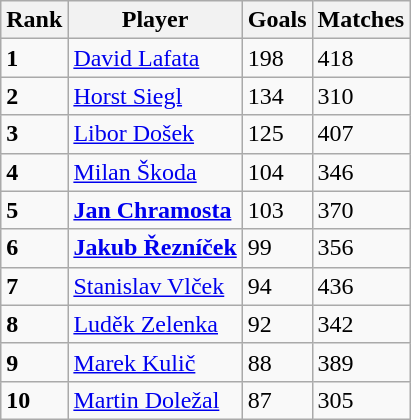<table class="wikitable">
<tr>
<th>Rank</th>
<th>Player</th>
<th>Goals</th>
<th>Matches</th>
</tr>
<tr>
<td><strong>1</strong></td>
<td> <a href='#'>David Lafata</a></td>
<td>198</td>
<td>418</td>
</tr>
<tr>
<td><strong>2</strong></td>
<td> <a href='#'>Horst Siegl</a></td>
<td>134</td>
<td>310</td>
</tr>
<tr>
<td><strong>3</strong></td>
<td> <a href='#'>Libor Došek</a></td>
<td>125</td>
<td>407</td>
</tr>
<tr>
<td><strong>4</strong></td>
<td> <a href='#'>Milan Škoda</a></td>
<td>104</td>
<td>346</td>
</tr>
<tr>
<td><strong>5</strong></td>
<td> <strong><a href='#'>Jan Chramosta</a></strong></td>
<td>103</td>
<td>370</td>
</tr>
<tr>
<td><strong>6</strong></td>
<td> <strong><a href='#'>Jakub Řezníček</a></strong></td>
<td>99</td>
<td>356</td>
</tr>
<tr>
<td><strong>7</strong></td>
<td> <a href='#'>Stanislav Vlček</a></td>
<td>94</td>
<td>436</td>
</tr>
<tr>
<td><strong>8</strong></td>
<td> <a href='#'>Luděk Zelenka</a></td>
<td>92</td>
<td>342</td>
</tr>
<tr>
<td><strong>9</strong></td>
<td> <a href='#'>Marek Kulič</a></td>
<td>88</td>
<td>389</td>
</tr>
<tr>
<td><strong>10</strong></td>
<td> <a href='#'>Martin Doležal</a></td>
<td>87</td>
<td>305</td>
</tr>
</table>
